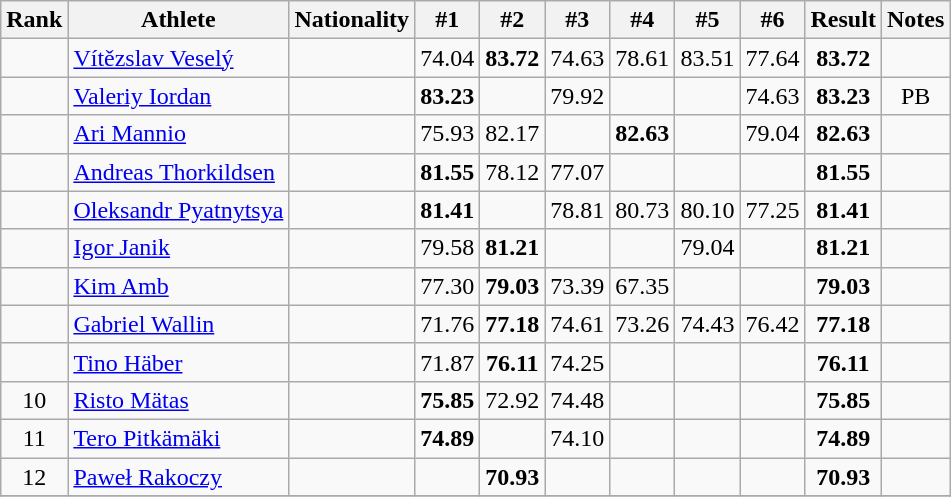<table class="wikitable sortable" style="text-align:center">
<tr>
<th>Rank</th>
<th>Athlete</th>
<th>Nationality</th>
<th>#1</th>
<th>#2</th>
<th>#3</th>
<th>#4</th>
<th>#5</th>
<th>#6</th>
<th>Result</th>
<th>Notes</th>
</tr>
<tr>
<td></td>
<td align="left"><a href='#'>Vítězslav Veselý</a></td>
<td align=left></td>
<td>74.04</td>
<td><strong>83.72</strong></td>
<td>74.63</td>
<td>78.61</td>
<td>83.51</td>
<td>77.64</td>
<td><strong>83.72</strong></td>
<td></td>
</tr>
<tr>
<td></td>
<td align="left"><a href='#'>Valeriy Iordan</a></td>
<td align=left></td>
<td><strong>83.23</strong></td>
<td></td>
<td>79.92</td>
<td></td>
<td></td>
<td>74.63</td>
<td><strong>83.23</strong></td>
<td>PB</td>
</tr>
<tr>
<td></td>
<td align="left"><a href='#'>Ari Mannio</a></td>
<td align=left></td>
<td>75.93</td>
<td>82.17</td>
<td></td>
<td><strong>82.63</strong></td>
<td></td>
<td>79.04</td>
<td><strong>82.63</strong></td>
<td></td>
</tr>
<tr>
<td></td>
<td align="left"><a href='#'>Andreas Thorkildsen</a></td>
<td align=left></td>
<td><strong>81.55</strong></td>
<td>78.12</td>
<td>77.07</td>
<td></td>
<td></td>
<td></td>
<td><strong>81.55</strong></td>
<td></td>
</tr>
<tr>
<td></td>
<td align="left"><a href='#'>Oleksandr Pyatnytsya</a></td>
<td align=left></td>
<td><strong>81.41</strong></td>
<td></td>
<td>78.81</td>
<td>80.73</td>
<td>80.10</td>
<td>77.25</td>
<td><strong>81.41</strong></td>
<td></td>
</tr>
<tr>
<td></td>
<td align="left"><a href='#'>Igor Janik</a></td>
<td align=left></td>
<td>79.58</td>
<td><strong>81.21</strong></td>
<td></td>
<td></td>
<td>79.04</td>
<td></td>
<td><strong>81.21</strong></td>
<td></td>
</tr>
<tr>
<td></td>
<td align="left"><a href='#'>Kim Amb</a></td>
<td align=left></td>
<td>77.30</td>
<td><strong>79.03</strong></td>
<td>73.39</td>
<td>67.35</td>
<td></td>
<td></td>
<td><strong>79.03</strong></td>
<td></td>
</tr>
<tr>
<td></td>
<td align="left"><a href='#'>Gabriel Wallin</a></td>
<td align=left></td>
<td>71.76</td>
<td><strong>77.18</strong></td>
<td>74.61</td>
<td>73.26</td>
<td>74.43</td>
<td>76.42</td>
<td><strong>77.18</strong></td>
<td></td>
</tr>
<tr>
<td></td>
<td align="left"><a href='#'>Tino Häber</a></td>
<td align=left></td>
<td>71.87</td>
<td><strong>76.11</strong></td>
<td>74.25</td>
<td></td>
<td></td>
<td></td>
<td><strong>76.11</strong></td>
<td></td>
</tr>
<tr>
<td>10</td>
<td align="left"><a href='#'>Risto Mätas</a></td>
<td align=left></td>
<td><strong>75.85</strong></td>
<td>72.92</td>
<td>74.48</td>
<td></td>
<td></td>
<td></td>
<td><strong>75.85</strong></td>
<td></td>
</tr>
<tr>
<td>11</td>
<td align="left"><a href='#'>Tero Pitkämäki</a></td>
<td align=left></td>
<td><strong>74.89</strong></td>
<td></td>
<td>74.10</td>
<td></td>
<td></td>
<td></td>
<td><strong>74.89</strong></td>
<td></td>
</tr>
<tr>
<td>12</td>
<td align="left"><a href='#'>Paweł Rakoczy</a></td>
<td align=left></td>
<td></td>
<td><strong>70.93</strong></td>
<td></td>
<td></td>
<td></td>
<td></td>
<td><strong>70.93</strong></td>
<td></td>
</tr>
<tr>
</tr>
</table>
